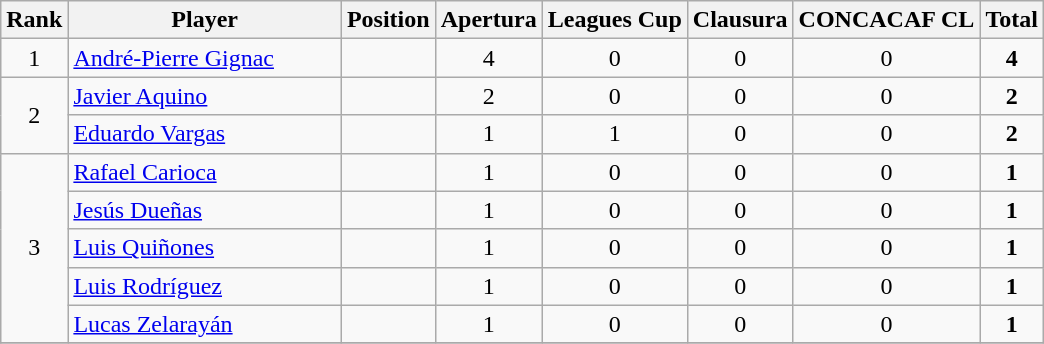<table class="wikitable">
<tr>
<th>Rank</th>
<th style="width:175px;">Player</th>
<th>Position</th>
<th>Apertura</th>
<th>Leagues Cup</th>
<th>Clausura</th>
<th>CONCACAF CL</th>
<th>Total</th>
</tr>
<tr>
<td align=center>1</td>
<td> <a href='#'>André-Pierre Gignac</a></td>
<td align=center></td>
<td align=center>4</td>
<td align=center>0</td>
<td align=center>0</td>
<td align=center>0</td>
<td align=center><strong>4</strong></td>
</tr>
<tr>
<td align=center rowspan=2>2</td>
<td> <a href='#'>Javier Aquino</a></td>
<td align=center></td>
<td align=center>2</td>
<td align=center>0</td>
<td align=center>0</td>
<td align=center>0</td>
<td align=center><strong>2</strong></td>
</tr>
<tr>
<td> <a href='#'>Eduardo Vargas</a></td>
<td align=center></td>
<td align=center>1</td>
<td align=center>1</td>
<td align=center>0</td>
<td align=center>0</td>
<td align=center><strong>2</strong></td>
</tr>
<tr>
<td align=center rowspan=5>3</td>
<td> <a href='#'>Rafael Carioca</a></td>
<td align=center></td>
<td align=center>1</td>
<td align=center>0</td>
<td align=center>0</td>
<td align=center>0</td>
<td align=center><strong>1</strong></td>
</tr>
<tr>
<td> <a href='#'>Jesús Dueñas</a></td>
<td align=center></td>
<td align=center>1</td>
<td align=center>0</td>
<td align=center>0</td>
<td align=center>0</td>
<td align=center><strong>1</strong></td>
</tr>
<tr>
<td> <a href='#'>Luis Quiñones</a></td>
<td align=center></td>
<td align=center>1</td>
<td align=center>0</td>
<td align=center>0</td>
<td align=center>0</td>
<td align=center><strong>1</strong></td>
</tr>
<tr>
<td> <a href='#'>Luis Rodríguez</a></td>
<td align=center></td>
<td align=center>1</td>
<td align=center>0</td>
<td align=center>0</td>
<td align=center>0</td>
<td align=center><strong>1</strong></td>
</tr>
<tr>
<td> <a href='#'>Lucas Zelarayán</a></td>
<td align=center></td>
<td align=center>1</td>
<td align=center>0</td>
<td align=center>0</td>
<td align=center>0</td>
<td align=center><strong>1</strong></td>
</tr>
<tr>
</tr>
</table>
